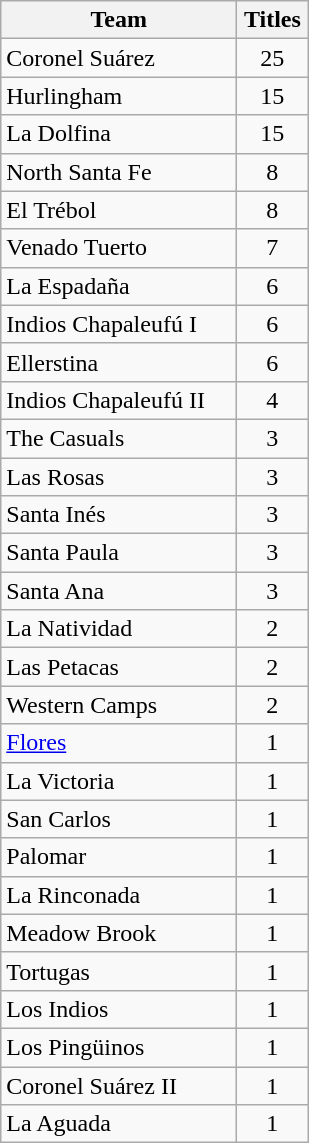<table class="wikitable sortable" style="text-align:left">
<tr>
<th width=150px>Team</th>
<th width=40px>Titles</th>
</tr>
<tr>
<td>Coronel Suárez</td>
<td align=center>25</td>
</tr>
<tr>
<td>Hurlingham</td>
<td align="center">15</td>
</tr>
<tr>
<td>La Dolfina</td>
<td align="center">15</td>
</tr>
<tr>
<td>North Santa Fe</td>
<td align=center>8</td>
</tr>
<tr>
<td>El Trébol</td>
<td align=center>8</td>
</tr>
<tr>
<td>Venado Tuerto</td>
<td align=center>7</td>
</tr>
<tr>
<td>La Espadaña</td>
<td align=center>6</td>
</tr>
<tr>
<td>Indios Chapaleufú I</td>
<td align=center>6</td>
</tr>
<tr>
<td>Ellerstina</td>
<td align=center>6</td>
</tr>
<tr>
<td>Indios Chapaleufú II</td>
<td align=center>4</td>
</tr>
<tr>
<td>The Casuals</td>
<td align=center>3</td>
</tr>
<tr>
<td>Las Rosas</td>
<td align=center>3</td>
</tr>
<tr>
<td>Santa Inés</td>
<td align=center>3</td>
</tr>
<tr>
<td>Santa Paula</td>
<td align=center>3</td>
</tr>
<tr>
<td>Santa Ana</td>
<td align=center>3</td>
</tr>
<tr>
<td>La Natividad</td>
<td align=center>2</td>
</tr>
<tr>
<td>Las Petacas</td>
<td align=center>2</td>
</tr>
<tr>
<td>Western Camps</td>
<td align=center>2</td>
</tr>
<tr>
<td><a href='#'>Flores</a></td>
<td align=center>1</td>
</tr>
<tr>
<td>La Victoria</td>
<td align=center>1</td>
</tr>
<tr>
<td>San Carlos</td>
<td align=center>1</td>
</tr>
<tr>
<td>Palomar</td>
<td align=center>1</td>
</tr>
<tr>
<td>La Rinconada</td>
<td align=center>1</td>
</tr>
<tr>
<td>Meadow Brook</td>
<td align=center>1</td>
</tr>
<tr>
<td>Tortugas</td>
<td align=center>1</td>
</tr>
<tr>
<td>Los Indios</td>
<td align=center>1</td>
</tr>
<tr>
<td>Los Pingüinos</td>
<td align=center>1</td>
</tr>
<tr>
<td>Coronel Suárez II</td>
<td align=center>1</td>
</tr>
<tr>
<td>La Aguada</td>
<td align=center>1</td>
</tr>
</table>
